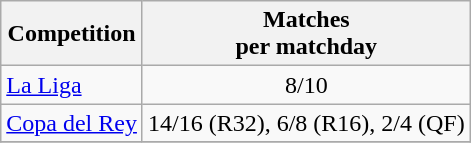<table class="wikitable">
<tr>
<th>Competition</th>
<th>Matches<br>per matchday</th>
</tr>
<tr>
<td> <a href='#'>La Liga</a></td>
<td align="center">8/10</td>
</tr>
<tr>
<td> <a href='#'>Copa del Rey</a></td>
<td align="center">14/16 (R32), 6/8 (R16), 2/4 (QF)</td>
</tr>
<tr>
</tr>
</table>
